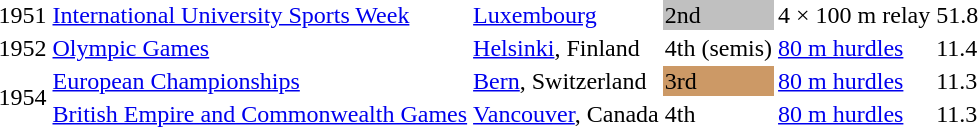<table>
<tr>
<td>1951</td>
<td><a href='#'>International University Sports Week</a></td>
<td><a href='#'>Luxembourg</a></td>
<td bgcolor=silver>2nd</td>
<td>4 × 100 m relay</td>
<td>51.8</td>
</tr>
<tr>
<td>1952</td>
<td><a href='#'>Olympic Games</a></td>
<td><a href='#'>Helsinki</a>, Finland</td>
<td>4th (semis)</td>
<td><a href='#'>80 m hurdles</a></td>
<td>11.4</td>
</tr>
<tr>
<td rowspan=2>1954</td>
<td><a href='#'>European Championships</a></td>
<td><a href='#'>Bern</a>, Switzerland</td>
<td bgcolor=cc9966>3rd</td>
<td><a href='#'>80 m hurdles</a></td>
<td>11.3</td>
</tr>
<tr>
<td><a href='#'>British Empire and Commonwealth Games</a></td>
<td><a href='#'>Vancouver</a>, Canada</td>
<td>4th</td>
<td><a href='#'>80 m hurdles</a></td>
<td>11.3 </td>
</tr>
</table>
